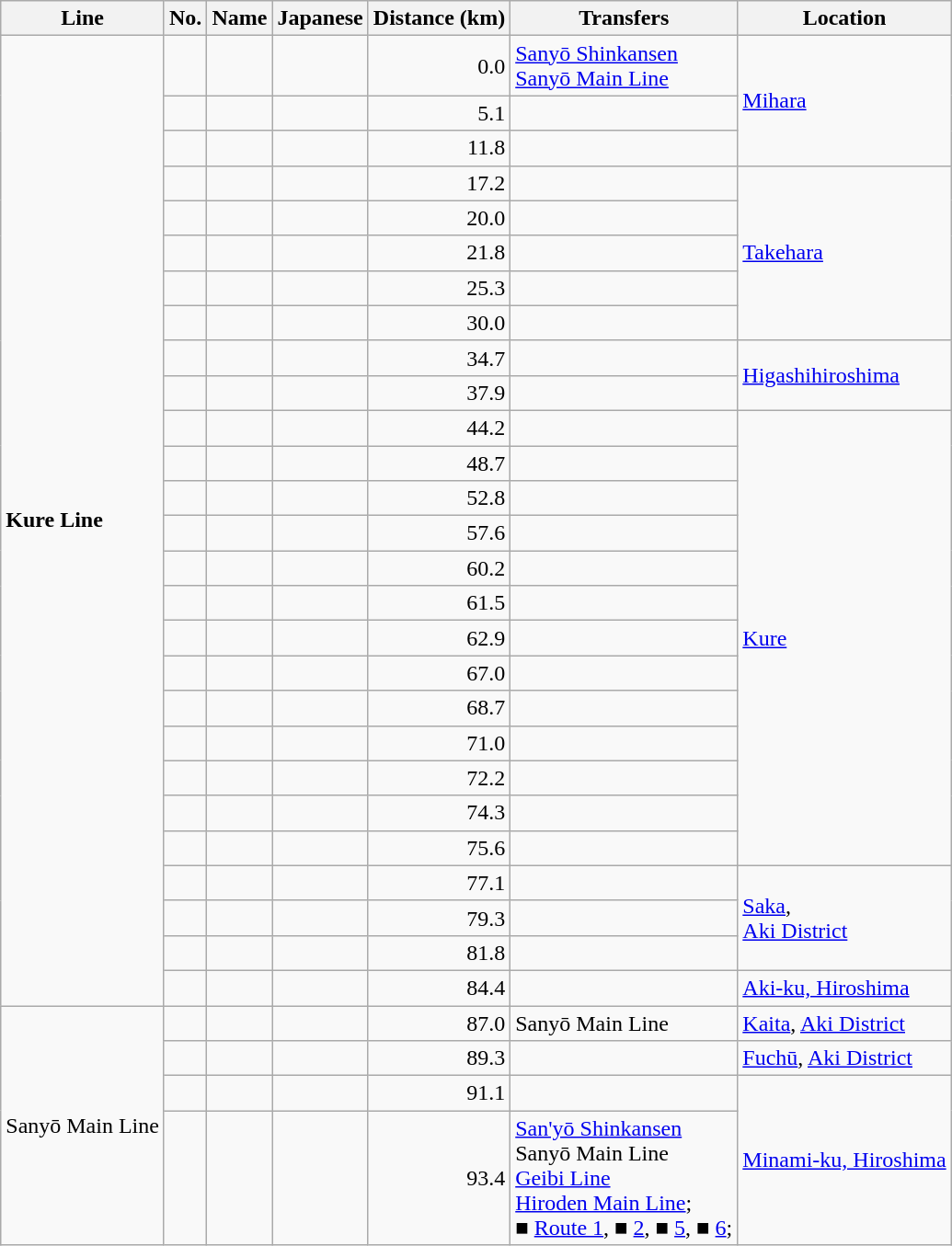<table class="wikitable">
<tr>
<th>Line</th>
<th>No.</th>
<th>Name</th>
<th>Japanese</th>
<th>Distance (km)</th>
<th>Transfers</th>
<th>Location</th>
</tr>
<tr>
<td rowspan="28"><strong>Kure Line</strong></td>
<td></td>
<td></td>
<td></td>
<td style="text-align: right;">0.0</td>
<td> <a href='#'>Sanyō Shinkansen</a><br>  <a href='#'>Sanyō Main Line</a></td>
<td rowspan="3"><a href='#'>Mihara</a></td>
</tr>
<tr>
<td></td>
<td></td>
<td></td>
<td style="text-align: right;">5.1</td>
<td> </td>
</tr>
<tr>
<td></td>
<td></td>
<td></td>
<td style="text-align: right;">11.8</td>
<td> </td>
</tr>
<tr>
<td></td>
<td></td>
<td></td>
<td style="text-align: right;">17.2</td>
<td> </td>
<td rowspan="5"><a href='#'>Takehara</a></td>
</tr>
<tr>
<td></td>
<td></td>
<td></td>
<td style="text-align: right;">20.0</td>
<td> </td>
</tr>
<tr>
<td></td>
<td></td>
<td></td>
<td style="text-align: right;">21.8</td>
<td> </td>
</tr>
<tr>
<td></td>
<td></td>
<td></td>
<td style="text-align: right;">25.3</td>
<td> </td>
</tr>
<tr>
<td></td>
<td></td>
<td></td>
<td style="text-align: right;">30.0</td>
<td> </td>
</tr>
<tr>
<td></td>
<td></td>
<td></td>
<td style="text-align: right;">34.7</td>
<td> </td>
<td rowspan="2"><a href='#'>Higashihiroshima</a></td>
</tr>
<tr>
<td></td>
<td></td>
<td></td>
<td style="text-align: right;">37.9</td>
<td> </td>
</tr>
<tr>
<td></td>
<td></td>
<td></td>
<td style="text-align: right;">44.2</td>
<td> </td>
<td rowspan="13"><a href='#'>Kure</a></td>
</tr>
<tr>
<td></td>
<td></td>
<td></td>
<td style="text-align: right;">48.7</td>
<td> </td>
</tr>
<tr>
<td></td>
<td></td>
<td></td>
<td style="text-align: right;">52.8</td>
<td> </td>
</tr>
<tr>
<td></td>
<td></td>
<td></td>
<td style="text-align: right;">57.6</td>
<td> </td>
</tr>
<tr>
<td></td>
<td></td>
<td></td>
<td style="text-align: right;">60.2</td>
<td> </td>
</tr>
<tr>
<td></td>
<td></td>
<td></td>
<td style="text-align: right;">61.5</td>
<td> </td>
</tr>
<tr>
<td></td>
<td></td>
<td></td>
<td style="text-align: right;">62.9</td>
<td> </td>
</tr>
<tr>
<td></td>
<td></td>
<td></td>
<td style="text-align: right;">67.0</td>
<td> </td>
</tr>
<tr>
<td></td>
<td></td>
<td></td>
<td style="text-align: right;">68.7</td>
<td> </td>
</tr>
<tr>
<td></td>
<td></td>
<td></td>
<td style="text-align: right;">71.0</td>
<td> </td>
</tr>
<tr>
<td></td>
<td></td>
<td></td>
<td style="text-align: right;">72.2</td>
<td> </td>
</tr>
<tr>
<td></td>
<td></td>
<td></td>
<td style="text-align: right;">74.3</td>
<td> </td>
</tr>
<tr>
<td></td>
<td></td>
<td></td>
<td style="text-align: right;">75.6</td>
<td> </td>
</tr>
<tr>
<td></td>
<td></td>
<td></td>
<td style="text-align: right;">77.1</td>
<td> </td>
<td rowspan="3"><a href='#'>Saka</a>,<br><a href='#'>Aki District</a></td>
</tr>
<tr>
<td></td>
<td></td>
<td></td>
<td style="text-align: right;">79.3</td>
<td> </td>
</tr>
<tr>
<td></td>
<td></td>
<td></td>
<td style="text-align: right;">81.8</td>
<td> </td>
</tr>
<tr>
<td></td>
<td></td>
<td></td>
<td style="text-align: right;">84.4</td>
<td> </td>
<td><a href='#'>Aki-ku, Hiroshima</a></td>
</tr>
<tr>
<td rowspan="2"></td>
<td rowspan="2"></td>
<td rowspan="2"></td>
<td rowspan="2" style="text-align: right;">87.0</td>
<td rowspan="2"> Sanyō Main Line</td>
<td rowspan="2"><a href='#'>Kaita</a>, <a href='#'>Aki District</a></td>
</tr>
<tr>
<td rowspan="4">Sanyō Main Line</td>
</tr>
<tr>
<td></td>
<td></td>
<td></td>
<td style="text-align: right;">89.3</td>
<td></td>
<td><a href='#'>Fuchū</a>, <a href='#'>Aki District</a></td>
</tr>
<tr>
<td></td>
<td></td>
<td></td>
<td style="text-align: right;">91.1</td>
<td></td>
<td rowspan="2"><a href='#'>Minami-ku, Hiroshima</a></td>
</tr>
<tr>
<td></td>
<td></td>
<td></td>
<td style="text-align: right;">93.4</td>
<td> <a href='#'>San'yō Shinkansen</a><br> Sanyō Main Line<br> <a href='#'>Geibi Line</a><br><a href='#'>Hiroden Main Line</a>;<br><span>■</span> <a href='#'>Route 1</a>, <span>■</span> <a href='#'>2</a>, <span>■</span> <a href='#'>5</a>, <span>■</span> <a href='#'>6</a>;</td>
</tr>
</table>
